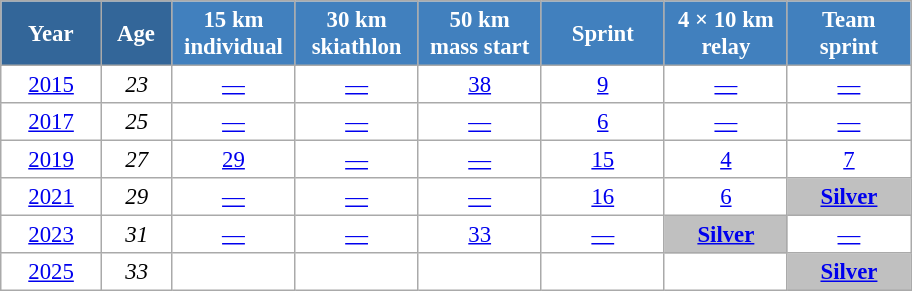<table class="wikitable" style="font-size:95%; text-align:center; border:grey solid 1px; border-collapse:collapse; background:#ffffff;">
<tr>
<th style="background-color:#369; color:white; width:60px;"> Year </th>
<th style="background-color:#369; color:white; width:40px;"> Age </th>
<th style="background-color:#4180be; color:white; width:75px;"> 15 km <br> individual </th>
<th style="background-color:#4180be; color:white; width:75px;"> 30 km <br> skiathlon </th>
<th style="background-color:#4180be; color:white; width:75px;"> 50 km <br> mass start </th>
<th style="background-color:#4180be; color:white; width:75px;"> Sprint </th>
<th style="background-color:#4180be; color:white; width:75px;"> 4 × 10 km <br> relay </th>
<th style="background-color:#4180be; color:white; width:75px;"> Team <br> sprint </th>
</tr>
<tr>
<td><a href='#'>2015</a></td>
<td><em>23</em></td>
<td><a href='#'>—</a></td>
<td><a href='#'>—</a></td>
<td><a href='#'>38</a></td>
<td><a href='#'>9</a></td>
<td><a href='#'>—</a></td>
<td><a href='#'>—</a></td>
</tr>
<tr>
<td><a href='#'>2017</a></td>
<td><em>25</em></td>
<td><a href='#'>—</a></td>
<td><a href='#'>—</a></td>
<td><a href='#'>—</a></td>
<td><a href='#'>6</a></td>
<td><a href='#'>—</a></td>
<td><a href='#'>—</a></td>
</tr>
<tr>
<td><a href='#'>2019</a></td>
<td><em>27</em></td>
<td><a href='#'>29</a></td>
<td><a href='#'>—</a></td>
<td><a href='#'>—</a></td>
<td><a href='#'>15</a></td>
<td><a href='#'>4</a></td>
<td><a href='#'>7</a></td>
</tr>
<tr>
<td><a href='#'>2021</a></td>
<td><em>29</em></td>
<td><a href='#'>—</a></td>
<td><a href='#'>—</a></td>
<td><a href='#'>—</a></td>
<td><a href='#'>16</a></td>
<td><a href='#'>6</a></td>
<td style="background:silver;"><a href='#'><strong>Silver</strong></a></td>
</tr>
<tr>
<td><a href='#'>2023</a></td>
<td><em>31</em></td>
<td><a href='#'>—</a></td>
<td><a href='#'>—</a></td>
<td><a href='#'>33</a></td>
<td><a href='#'>—</a></td>
<td style="background:silver;"><a href='#'><strong>Silver</strong></a></td>
<td><a href='#'>—</a></td>
</tr>
<tr>
<td><a href='#'>2025</a></td>
<td><em>33</em></td>
<td></td>
<td></td>
<td></td>
<td></td>
<td></td>
<td style="background:silver;"><a href='#'><strong>Silver</strong></a></td>
</tr>
</table>
